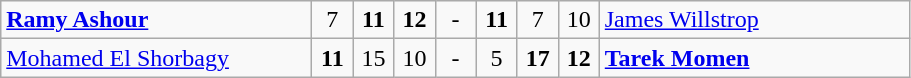<table class="wikitable">
<tr>
<td width=200> <strong><a href='#'>Ramy Ashour</a></strong></td>
<td style="width:20px; text-align:center;">7</td>
<td style="width:20px; text-align:center;"><strong>11</strong></td>
<td style="width:20px; text-align:center;"><strong>12</strong></td>
<td style="width:20px; text-align:center;">-</td>
<td style="width:20px; text-align:center;"><strong>11</strong></td>
<td style="width:20px; text-align:center;">7</td>
<td style="width:20px; text-align:center;">10</td>
<td width=200> <a href='#'>James Willstrop</a></td>
</tr>
<tr>
<td> <a href='#'>Mohamed El Shorbagy</a></td>
<td style="text-align:center;"><strong>11</strong></td>
<td style="text-align:center;">15</td>
<td style="text-align:center;">10</td>
<td style="text-align:center;">-</td>
<td style="text-align:center;">5</td>
<td style="text-align:center;"><strong>17</strong></td>
<td style="text-align:center;"><strong>12</strong></td>
<td> <strong><a href='#'>Tarek Momen</a></strong></td>
</tr>
</table>
